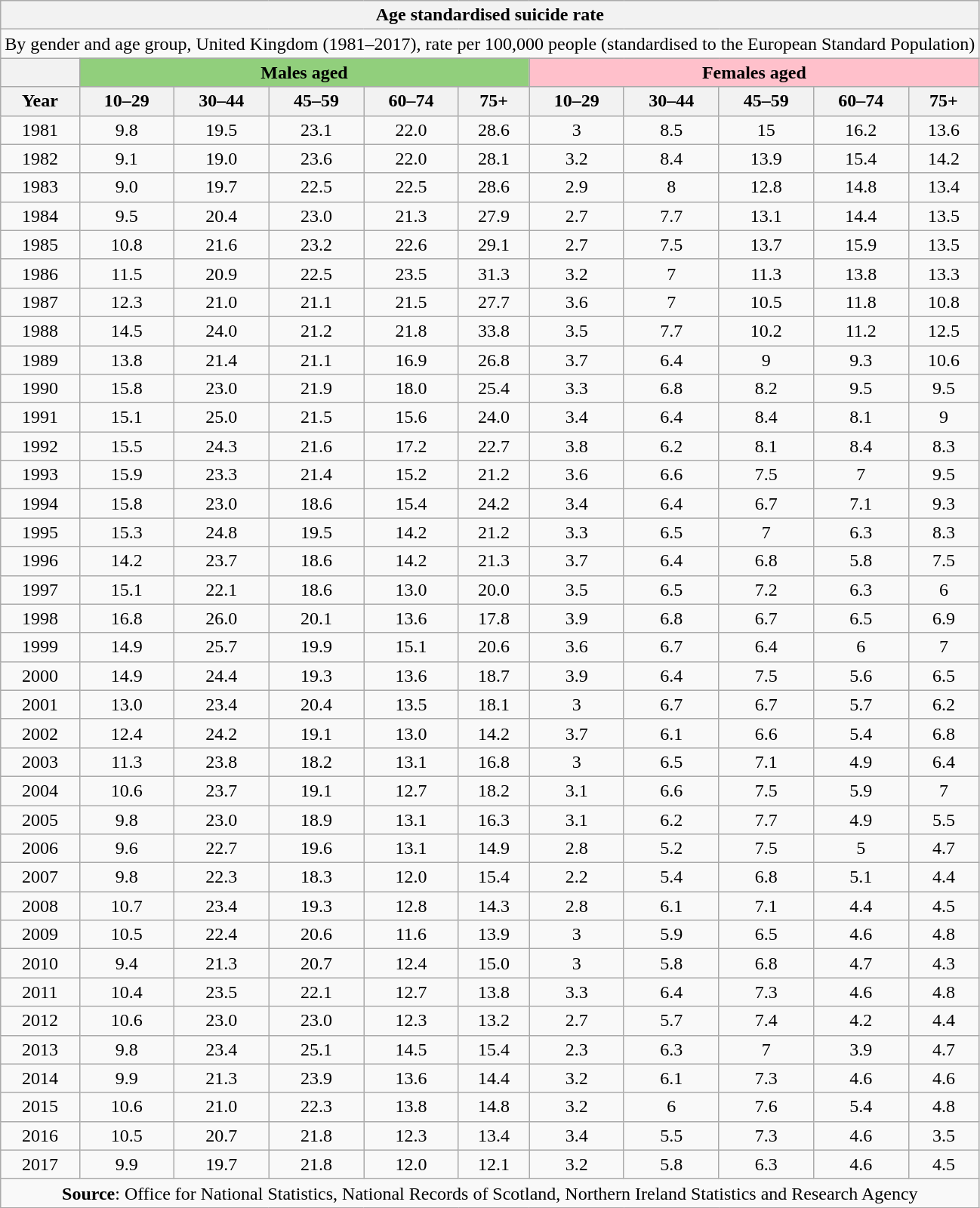<table class="wikitable mw-collapsible mw-collapsed" style="text-align:center;">
<tr>
<th colspan="11">Age standardised suicide rate</th>
</tr>
<tr>
<td colspan="11">By gender and age group, United Kingdom (1981–2017), rate per 100,000 people (standardised to the European Standard Population)</td>
</tr>
<tr>
<th></th>
<th colspan="5" style="background:#91CF7C;">Males aged</th>
<th colspan="5" style="background:pink;">Females aged</th>
</tr>
<tr>
<th>Year</th>
<th>10–29</th>
<th>30–44</th>
<th>45–59</th>
<th>60–74</th>
<th>75+</th>
<th>10–29</th>
<th>30–44</th>
<th>45–59</th>
<th>60–74</th>
<th>75+</th>
</tr>
<tr>
<td>1981</td>
<td>9.8</td>
<td>19.5</td>
<td>23.1</td>
<td>22.0</td>
<td>28.6</td>
<td>3</td>
<td>8.5</td>
<td>15</td>
<td>16.2</td>
<td>13.6</td>
</tr>
<tr>
<td>1982</td>
<td>9.1</td>
<td>19.0</td>
<td>23.6</td>
<td>22.0</td>
<td>28.1</td>
<td>3.2</td>
<td>8.4</td>
<td>13.9</td>
<td>15.4</td>
<td>14.2</td>
</tr>
<tr>
<td>1983</td>
<td>9.0</td>
<td>19.7</td>
<td>22.5</td>
<td>22.5</td>
<td>28.6</td>
<td>2.9</td>
<td>8</td>
<td>12.8</td>
<td>14.8</td>
<td>13.4</td>
</tr>
<tr>
<td>1984</td>
<td>9.5</td>
<td>20.4</td>
<td>23.0</td>
<td>21.3</td>
<td>27.9</td>
<td>2.7</td>
<td>7.7</td>
<td>13.1</td>
<td>14.4</td>
<td>13.5</td>
</tr>
<tr>
<td>1985</td>
<td>10.8</td>
<td>21.6</td>
<td>23.2</td>
<td>22.6</td>
<td>29.1</td>
<td>2.7</td>
<td>7.5</td>
<td>13.7</td>
<td>15.9</td>
<td>13.5</td>
</tr>
<tr>
<td>1986</td>
<td>11.5</td>
<td>20.9</td>
<td>22.5</td>
<td>23.5</td>
<td>31.3</td>
<td>3.2</td>
<td>7</td>
<td>11.3</td>
<td>13.8</td>
<td>13.3</td>
</tr>
<tr>
<td>1987</td>
<td>12.3</td>
<td>21.0</td>
<td>21.1</td>
<td>21.5</td>
<td>27.7</td>
<td>3.6</td>
<td>7</td>
<td>10.5</td>
<td>11.8</td>
<td>10.8</td>
</tr>
<tr>
<td>1988</td>
<td>14.5</td>
<td>24.0</td>
<td>21.2</td>
<td>21.8</td>
<td>33.8</td>
<td>3.5</td>
<td>7.7</td>
<td>10.2</td>
<td>11.2</td>
<td>12.5</td>
</tr>
<tr>
<td>1989</td>
<td>13.8</td>
<td>21.4</td>
<td>21.1</td>
<td>16.9</td>
<td>26.8</td>
<td>3.7</td>
<td>6.4</td>
<td>9</td>
<td>9.3</td>
<td>10.6</td>
</tr>
<tr>
<td>1990</td>
<td>15.8</td>
<td>23.0</td>
<td>21.9</td>
<td>18.0</td>
<td>25.4</td>
<td>3.3</td>
<td>6.8</td>
<td>8.2</td>
<td>9.5</td>
<td>9.5</td>
</tr>
<tr>
<td>1991</td>
<td>15.1</td>
<td>25.0</td>
<td>21.5</td>
<td>15.6</td>
<td>24.0</td>
<td>3.4</td>
<td>6.4</td>
<td>8.4</td>
<td>8.1</td>
<td>9</td>
</tr>
<tr>
<td>1992</td>
<td>15.5</td>
<td>24.3</td>
<td>21.6</td>
<td>17.2</td>
<td>22.7</td>
<td>3.8</td>
<td>6.2</td>
<td>8.1</td>
<td>8.4</td>
<td>8.3</td>
</tr>
<tr>
<td>1993</td>
<td>15.9</td>
<td>23.3</td>
<td>21.4</td>
<td>15.2</td>
<td>21.2</td>
<td>3.6</td>
<td>6.6</td>
<td>7.5</td>
<td>7</td>
<td>9.5</td>
</tr>
<tr>
<td>1994</td>
<td>15.8</td>
<td>23.0</td>
<td>18.6</td>
<td>15.4</td>
<td>24.2</td>
<td>3.4</td>
<td>6.4</td>
<td>6.7</td>
<td>7.1</td>
<td>9.3</td>
</tr>
<tr>
<td>1995</td>
<td>15.3</td>
<td>24.8</td>
<td>19.5</td>
<td>14.2</td>
<td>21.2</td>
<td>3.3</td>
<td>6.5</td>
<td>7</td>
<td>6.3</td>
<td>8.3</td>
</tr>
<tr>
<td>1996</td>
<td>14.2</td>
<td>23.7</td>
<td>18.6</td>
<td>14.2</td>
<td>21.3</td>
<td>3.7</td>
<td>6.4</td>
<td>6.8</td>
<td>5.8</td>
<td>7.5</td>
</tr>
<tr>
<td>1997</td>
<td>15.1</td>
<td>22.1</td>
<td>18.6</td>
<td>13.0</td>
<td>20.0</td>
<td>3.5</td>
<td>6.5</td>
<td>7.2</td>
<td>6.3</td>
<td>6</td>
</tr>
<tr>
<td>1998</td>
<td>16.8</td>
<td>26.0</td>
<td>20.1</td>
<td>13.6</td>
<td>17.8</td>
<td>3.9</td>
<td>6.8</td>
<td>6.7</td>
<td>6.5</td>
<td>6.9</td>
</tr>
<tr>
<td>1999</td>
<td>14.9</td>
<td>25.7</td>
<td>19.9</td>
<td>15.1</td>
<td>20.6</td>
<td>3.6</td>
<td>6.7</td>
<td>6.4</td>
<td>6</td>
<td>7</td>
</tr>
<tr>
<td>2000</td>
<td>14.9</td>
<td>24.4</td>
<td>19.3</td>
<td>13.6</td>
<td>18.7</td>
<td>3.9</td>
<td>6.4</td>
<td>7.5</td>
<td>5.6</td>
<td>6.5</td>
</tr>
<tr>
<td>2001</td>
<td>13.0</td>
<td>23.4</td>
<td>20.4</td>
<td>13.5</td>
<td>18.1</td>
<td>3</td>
<td>6.7</td>
<td>6.7</td>
<td>5.7</td>
<td>6.2</td>
</tr>
<tr>
<td>2002</td>
<td>12.4</td>
<td>24.2</td>
<td>19.1</td>
<td>13.0</td>
<td>14.2</td>
<td>3.7</td>
<td>6.1</td>
<td>6.6</td>
<td>5.4</td>
<td>6.8</td>
</tr>
<tr>
<td>2003</td>
<td>11.3</td>
<td>23.8</td>
<td>18.2</td>
<td>13.1</td>
<td>16.8</td>
<td>3</td>
<td>6.5</td>
<td>7.1</td>
<td>4.9</td>
<td>6.4</td>
</tr>
<tr>
<td>2004</td>
<td>10.6</td>
<td>23.7</td>
<td>19.1</td>
<td>12.7</td>
<td>18.2</td>
<td>3.1</td>
<td>6.6</td>
<td>7.5</td>
<td>5.9</td>
<td>7</td>
</tr>
<tr>
<td>2005</td>
<td>9.8</td>
<td>23.0</td>
<td>18.9</td>
<td>13.1</td>
<td>16.3</td>
<td>3.1</td>
<td>6.2</td>
<td>7.7</td>
<td>4.9</td>
<td>5.5</td>
</tr>
<tr>
<td>2006</td>
<td>9.6</td>
<td>22.7</td>
<td>19.6</td>
<td>13.1</td>
<td>14.9</td>
<td>2.8</td>
<td>5.2</td>
<td>7.5</td>
<td>5</td>
<td>4.7</td>
</tr>
<tr>
<td>2007</td>
<td>9.8</td>
<td>22.3</td>
<td>18.3</td>
<td>12.0</td>
<td>15.4</td>
<td>2.2</td>
<td>5.4</td>
<td>6.8</td>
<td>5.1</td>
<td>4.4</td>
</tr>
<tr>
<td>2008</td>
<td>10.7</td>
<td>23.4</td>
<td>19.3</td>
<td>12.8</td>
<td>14.3</td>
<td>2.8</td>
<td>6.1</td>
<td>7.1</td>
<td>4.4</td>
<td>4.5</td>
</tr>
<tr>
<td>2009</td>
<td>10.5</td>
<td>22.4</td>
<td>20.6</td>
<td>11.6</td>
<td>13.9</td>
<td>3</td>
<td>5.9</td>
<td>6.5</td>
<td>4.6</td>
<td>4.8</td>
</tr>
<tr>
<td>2010</td>
<td>9.4</td>
<td>21.3</td>
<td>20.7</td>
<td>12.4</td>
<td>15.0</td>
<td>3</td>
<td>5.8</td>
<td>6.8</td>
<td>4.7</td>
<td>4.3</td>
</tr>
<tr>
<td>2011</td>
<td>10.4</td>
<td>23.5</td>
<td>22.1</td>
<td>12.7</td>
<td>13.8</td>
<td>3.3</td>
<td>6.4</td>
<td>7.3</td>
<td>4.6</td>
<td>4.8</td>
</tr>
<tr>
<td>2012</td>
<td>10.6</td>
<td>23.0</td>
<td>23.0</td>
<td>12.3</td>
<td>13.2</td>
<td>2.7</td>
<td>5.7</td>
<td>7.4</td>
<td>4.2</td>
<td>4.4</td>
</tr>
<tr>
<td>2013</td>
<td>9.8</td>
<td>23.4</td>
<td>25.1</td>
<td>14.5</td>
<td>15.4</td>
<td>2.3</td>
<td>6.3</td>
<td>7</td>
<td>3.9</td>
<td>4.7</td>
</tr>
<tr>
<td>2014</td>
<td>9.9</td>
<td>21.3</td>
<td>23.9</td>
<td>13.6</td>
<td>14.4</td>
<td>3.2</td>
<td>6.1</td>
<td>7.3</td>
<td>4.6</td>
<td>4.6</td>
</tr>
<tr>
<td>2015</td>
<td>10.6</td>
<td>21.0</td>
<td>22.3</td>
<td>13.8</td>
<td>14.8</td>
<td>3.2</td>
<td>6</td>
<td>7.6</td>
<td>5.4</td>
<td>4.8</td>
</tr>
<tr>
<td>2016</td>
<td>10.5</td>
<td>20.7</td>
<td>21.8</td>
<td>12.3</td>
<td>13.4</td>
<td>3.4</td>
<td>5.5</td>
<td>7.3</td>
<td>4.6</td>
<td>3.5</td>
</tr>
<tr>
<td>2017</td>
<td>9.9</td>
<td>19.7</td>
<td>21.8</td>
<td>12.0</td>
<td>12.1</td>
<td>3.2</td>
<td>5.8</td>
<td>6.3</td>
<td>4.6</td>
<td>4.5</td>
</tr>
<tr>
<td colspan="11"><strong>Source</strong>: Office for National Statistics, National Records of Scotland, Northern Ireland Statistics and Research Agency</td>
</tr>
</table>
